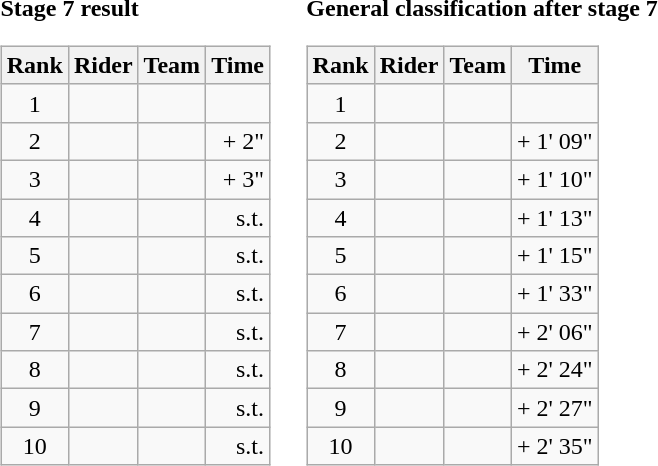<table>
<tr>
<td><strong>Stage 7 result</strong><br><table class="wikitable">
<tr>
<th scope="col">Rank</th>
<th scope="col">Rider</th>
<th scope="col">Team</th>
<th scope="col">Time</th>
</tr>
<tr>
<td style="text-align:center;">1</td>
<td></td>
<td></td>
<td style="text-align:right;"></td>
</tr>
<tr>
<td style="text-align:center;">2</td>
<td></td>
<td></td>
<td style="text-align:right;">+ 2"</td>
</tr>
<tr>
<td style="text-align:center;">3</td>
<td></td>
<td></td>
<td style="text-align:right;">+ 3"</td>
</tr>
<tr>
<td style="text-align:center;">4</td>
<td></td>
<td></td>
<td style="text-align:right;">s.t.</td>
</tr>
<tr>
<td style="text-align:center;">5</td>
<td></td>
<td></td>
<td style="text-align:right;">s.t.</td>
</tr>
<tr>
<td style="text-align:center;">6</td>
<td></td>
<td></td>
<td style="text-align:right;">s.t.</td>
</tr>
<tr>
<td style="text-align:center;">7</td>
<td></td>
<td></td>
<td style="text-align:right;">s.t.</td>
</tr>
<tr>
<td style="text-align:center;">8</td>
<td></td>
<td></td>
<td style="text-align:right;">s.t.</td>
</tr>
<tr>
<td style="text-align:center;">9</td>
<td></td>
<td></td>
<td style="text-align:right;">s.t.</td>
</tr>
<tr>
<td style="text-align:center;">10</td>
<td></td>
<td></td>
<td style="text-align:right;">s.t.</td>
</tr>
</table>
</td>
<td></td>
<td><strong>General classification after stage 7</strong><br><table class="wikitable">
<tr>
<th scope="col">Rank</th>
<th scope="col">Rider</th>
<th scope="col">Team</th>
<th scope="col">Time</th>
</tr>
<tr>
<td style="text-align:center;">1</td>
<td></td>
<td></td>
<td style="text-align:right;"></td>
</tr>
<tr>
<td style="text-align:center;">2</td>
<td></td>
<td></td>
<td style="text-align:right;">+ 1' 09"</td>
</tr>
<tr>
<td style="text-align:center;">3</td>
<td></td>
<td></td>
<td style="text-align:right;">+ 1' 10"</td>
</tr>
<tr>
<td style="text-align:center;">4</td>
<td></td>
<td></td>
<td style="text-align:right;">+ 1' 13"</td>
</tr>
<tr>
<td style="text-align:center;">5</td>
<td></td>
<td></td>
<td style="text-align:right;">+ 1' 15"</td>
</tr>
<tr>
<td style="text-align:center;">6</td>
<td></td>
<td></td>
<td style="text-align:right;">+ 1' 33"</td>
</tr>
<tr>
<td style="text-align:center;">7</td>
<td></td>
<td></td>
<td style="text-align:right;">+ 2' 06"</td>
</tr>
<tr>
<td style="text-align:center;">8</td>
<td></td>
<td></td>
<td style="text-align:right;">+ 2' 24"</td>
</tr>
<tr>
<td style="text-align:center;">9</td>
<td></td>
<td></td>
<td style="text-align:right;">+ 2' 27"</td>
</tr>
<tr>
<td style="text-align:center;">10</td>
<td></td>
<td></td>
<td style="text-align:right;">+ 2' 35"</td>
</tr>
</table>
</td>
</tr>
</table>
